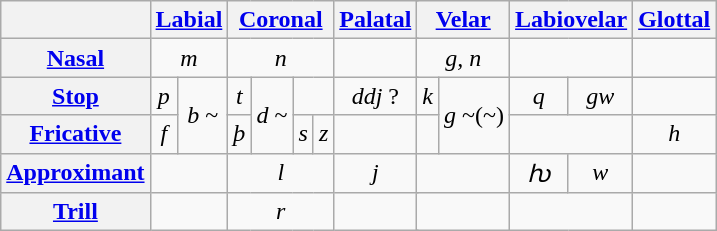<table class="wikitable" style=text-align:center>
<tr>
<th> </th>
<th colspan=2><a href='#'>Labial</a></th>
<th colspan=4><a href='#'>Coronal</a></th>
<th colspan=2><a href='#'>Palatal</a></th>
<th colspan=2><a href='#'>Velar</a></th>
<th colspan=2><a href='#'>Labiovelar</a></th>
<th><a href='#'>Glottal</a></th>
</tr>
<tr>
<th><a href='#'>Nasal</a></th>
<td colspan=2><em>m</em> </td>
<td colspan=4><em>n</em> </td>
<td colspan=2> </td>
<td colspan=2><em>g, n</em> </td>
<td colspan=2> </td>
<td> </td>
</tr>
<tr>
<th><a href='#'>Stop</a></th>
<td><em>p</em> </td>
<td rowspan=2><em>b</em>  ~</td>
<td><em>t</em> </td>
<td rowspan=2><em>d</em>  ~</td>
<td colspan=2> </td>
<td colspan=2><em>ddj</em> ?</td>
<td><em>k</em> </td>
<td rowspan=2><em>g</em>  ~(~)</td>
<td><em>q</em> </td>
<td><em>gw</em> </td>
<td> </td>
</tr>
<tr>
<th><a href='#'>Fricative</a></th>
<td><em>f</em> </td>
<td><em>þ</em> </td>
<td><em>s</em> </td>
<td><em>z</em> </td>
<td> </td>
<td colspan=2> </td>
<td colspan=2> </td>
<td><em>h</em> </td>
</tr>
<tr>
<th><a href='#'>Approximant</a></th>
<td colspan=2> </td>
<td colspan=4><em>l</em> </td>
<td colspan=2><em>j</em> </td>
<td colspan=2> </td>
<td><em>ƕ</em> </td>
<td><em>w</em> </td>
<td></td>
</tr>
<tr>
<th><a href='#'>Trill</a></th>
<td colspan=2> </td>
<td colspan=4><em>r</em> </td>
<td colspan=2> </td>
<td colspan=2> </td>
<td colspan=2> </td>
<td> </td>
</tr>
</table>
